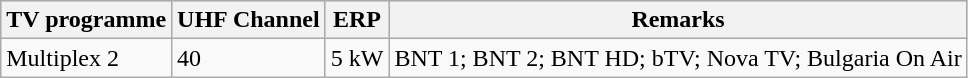<table class="wikitable">
<tr style="background:#ccc;">
<th>TV programme</th>
<th>UHF Channel</th>
<th>ERP</th>
<th>Remarks</th>
</tr>
<tr>
<td>Multiplex 2</td>
<td>40</td>
<td>5 kW</td>
<td>BNT 1; BNT 2; BNT HD; bTV; Nova TV; Bulgaria On Air</td>
</tr>
</table>
